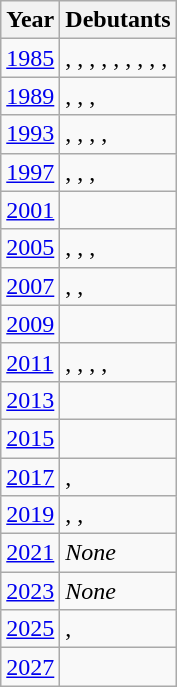<table class=wikitable>
<tr>
<th>Year</th>
<th>Debutants</th>
</tr>
<tr>
<td><a href='#'>1985</a></td>
<td>, , , , , , , , , </td>
</tr>
<tr>
<td><a href='#'>1989</a></td>
<td>, , , </td>
</tr>
<tr>
<td><a href='#'>1993</a></td>
<td>, , , , </td>
</tr>
<tr>
<td><a href='#'>1997</a></td>
<td>, , , </td>
</tr>
<tr>
<td><a href='#'>2001</a></td>
<td></td>
</tr>
<tr>
<td><a href='#'>2005</a></td>
<td>, , , </td>
</tr>
<tr>
<td><a href='#'>2007</a></td>
<td>, , </td>
</tr>
<tr>
<td><a href='#'>2009</a></td>
<td></td>
</tr>
<tr>
<td><a href='#'>2011</a></td>
<td>, , , , </td>
</tr>
<tr>
<td><a href='#'>2013</a></td>
<td></td>
</tr>
<tr>
<td><a href='#'>2015</a></td>
<td></td>
</tr>
<tr>
<td><a href='#'>2017</a></td>
<td>, </td>
</tr>
<tr>
<td><a href='#'>2019</a></td>
<td>, , </td>
</tr>
<tr>
<td><a href='#'>2021</a></td>
<td><em>None</em></td>
</tr>
<tr>
<td><a href='#'>2023</a></td>
<td><em>None</em></td>
</tr>
<tr>
<td><a href='#'>2025</a></td>
<td>, </td>
</tr>
<tr>
<td><a href='#'>2027</a></td>
<td></td>
</tr>
</table>
